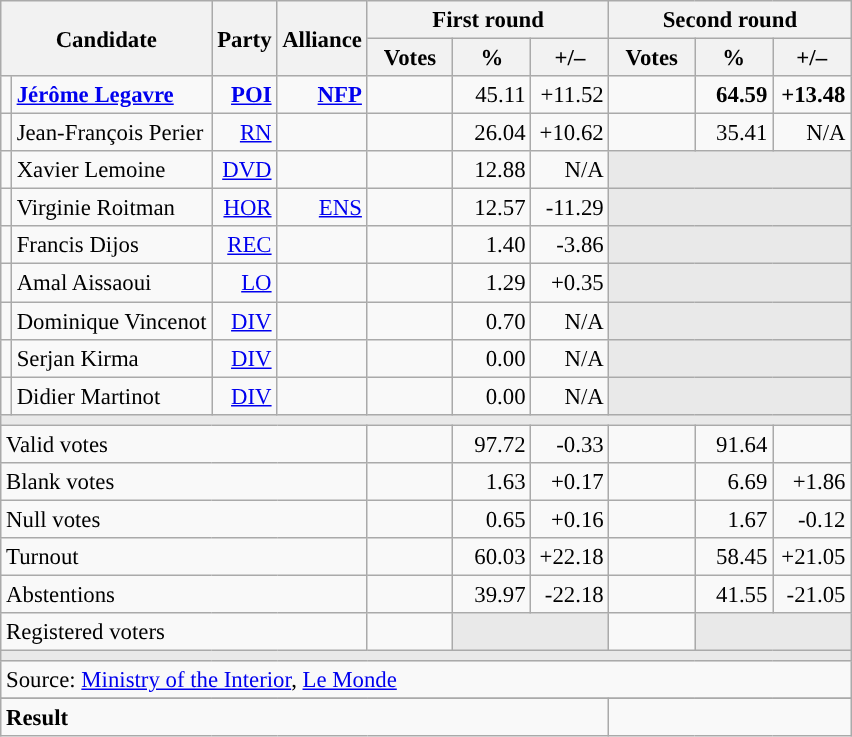<table class="wikitable" style="text-align:right;font-size:95%;">
<tr>
<th rowspan="2" colspan="2">Candidate</th>
<th rowspan="2">Party</th>
<th rowspan="2">Alliance</th>
<th colspan="3">First round</th>
<th colspan="3">Second round</th>
</tr>
<tr>
<th style="width:50px;">Votes</th>
<th style="width:45px;">%</th>
<th style="width:45px;">+/–</th>
<th style="width:50px;">Votes</th>
<th style="width:45px;">%</th>
<th style="width:45px;">+/–</th>
</tr>
<tr>
<td style="color:inherit;background:"></td>
<td style="text-align:left;"><strong><a href='#'>Jérôme Legavre</a></strong></td>
<td><a href='#'><strong>POI</strong></a></td>
<td><a href='#'><strong>NFP</strong></a></td>
<td></td>
<td>45.11</td>
<td>+11.52</td>
<td><strong></strong></td>
<td><strong>64.59</strong></td>
<td><strong>+13.48</strong></td>
</tr>
<tr>
<td style="color:inherit;background:"></td>
<td style="text-align:left;">Jean-François Perier</td>
<td><a href='#'>RN</a></td>
<td></td>
<td></td>
<td>26.04</td>
<td>+10.62</td>
<td></td>
<td>35.41</td>
<td>N/A</td>
</tr>
<tr>
<td style="color:inherit;background:"></td>
<td style="text-align:left;">Xavier Lemoine</td>
<td><a href='#'>DVD</a></td>
<td></td>
<td></td>
<td>12.88</td>
<td>N/A</td>
<td colspan="3" style="background:#E9E9E9;"></td>
</tr>
<tr>
<td style="color:inherit;background:"></td>
<td style="text-align:left;">Virginie Roitman</td>
<td><a href='#'>HOR</a></td>
<td><a href='#'>ENS</a></td>
<td></td>
<td>12.57</td>
<td>-11.29</td>
<td colspan="3" style="background:#E9E9E9;"></td>
</tr>
<tr>
<td style="color:inherit;background:"></td>
<td style="text-align:left;">Francis Dijos</td>
<td><a href='#'>REC</a></td>
<td></td>
<td></td>
<td>1.40</td>
<td>-3.86</td>
<td colspan="3" style="background:#E9E9E9;"></td>
</tr>
<tr>
<td style="color:inherit;background:"></td>
<td style="text-align:left;">Amal Aissaoui</td>
<td><a href='#'>LO</a></td>
<td></td>
<td></td>
<td>1.29</td>
<td>+0.35</td>
<td colspan="3" style="background:#E9E9E9;"></td>
</tr>
<tr>
<td style="color:inherit;background:"></td>
<td style="text-align:left;">Dominique Vincenot</td>
<td><a href='#'>DIV</a></td>
<td></td>
<td></td>
<td>0.70</td>
<td>N/A</td>
<td colspan="3" style="background:#E9E9E9;"></td>
</tr>
<tr>
<td style="color:inherit;background:"></td>
<td style="text-align:left;">Serjan Kirma</td>
<td><a href='#'>DIV</a></td>
<td></td>
<td></td>
<td>0.00</td>
<td>N/A</td>
<td colspan="3" style="background:#E9E9E9;"></td>
</tr>
<tr>
<td style="color:inherit;background:"></td>
<td style="text-align:left;">Didier Martinot</td>
<td><a href='#'>DIV</a></td>
<td></td>
<td></td>
<td>0.00</td>
<td>N/A</td>
<td colspan="3" style="background:#E9E9E9;"></td>
</tr>
<tr>
<td colspan="10" style="background:#E9E9E9;"></td>
</tr>
<tr>
<td colspan="4" style="text-align:left;">Valid votes</td>
<td></td>
<td>97.72</td>
<td>-0.33</td>
<td></td>
<td>91.64</td>
<td></td>
</tr>
<tr>
<td colspan="4" style="text-align:left;">Blank votes</td>
<td></td>
<td>1.63</td>
<td>+0.17</td>
<td></td>
<td>6.69</td>
<td>+1.86</td>
</tr>
<tr>
<td colspan="4" style="text-align:left;">Null votes</td>
<td></td>
<td>0.65</td>
<td>+0.16</td>
<td></td>
<td>1.67</td>
<td>-0.12</td>
</tr>
<tr>
<td colspan="4" style="text-align:left;">Turnout</td>
<td></td>
<td>60.03</td>
<td>+22.18</td>
<td></td>
<td>58.45</td>
<td>+21.05</td>
</tr>
<tr>
<td colspan="4" style="text-align:left;">Abstentions</td>
<td></td>
<td>39.97</td>
<td>-22.18</td>
<td></td>
<td>41.55</td>
<td>-21.05</td>
</tr>
<tr>
<td colspan="4" style="text-align:left;">Registered voters</td>
<td></td>
<td colspan="2" style="background:#E9E9E9;"></td>
<td></td>
<td colspan="2" style="background:#E9E9E9;"></td>
</tr>
<tr>
<td colspan="10" style="background:#E9E9E9;"></td>
</tr>
<tr>
<td colspan="10" style="text-align:left;">Source: <a href='#'>Ministry of the Interior</a>, <a href='#'>Le Monde</a></td>
</tr>
<tr>
</tr>
<tr style="font-weight:bold">
<td colspan="7" style="text-align:left;">Result</td>
<td colspan="7" style="background-color:"></td>
</tr>
</table>
